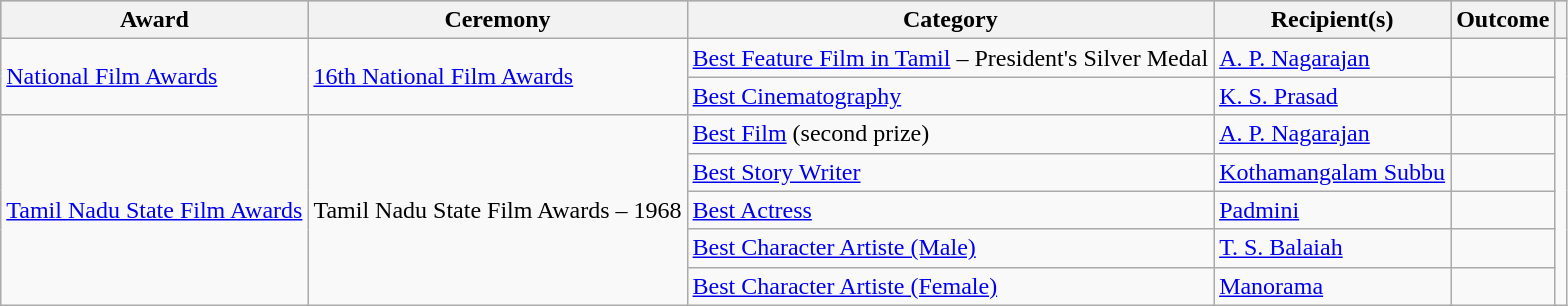<table class="wikitable">
<tr style="background:#b0c4de; text-align:center;">
<th>Award</th>
<th>Ceremony</th>
<th>Category</th>
<th>Recipient(s)</th>
<th>Outcome</th>
<th></th>
</tr>
<tr>
<td rowspan="2"><a href='#'>National Film Awards</a></td>
<td rowspan="2"><a href='#'>16th National Film Awards</a></td>
<td><a href='#'>Best Feature Film in Tamil</a> – President's Silver Medal</td>
<td><a href='#'>A. P. Nagarajan</a></td>
<td></td>
<td rowspan=2 style="text-align: center;"></td>
</tr>
<tr>
<td><a href='#'>Best Cinematography</a></td>
<td><a href='#'>K. S. Prasad</a></td>
<td></td>
</tr>
<tr>
<td rowspan="5"><a href='#'>Tamil Nadu State Film Awards</a></td>
<td rowspan="5">Tamil Nadu State Film Awards – 1968</td>
<td><a href='#'>Best Film</a> (second prize)</td>
<td><a href='#'>A. P. Nagarajan</a></td>
<td></td>
<td rowspan=5 style="text-align: center;"></td>
</tr>
<tr>
<td><a href='#'>Best Story Writer</a></td>
<td><a href='#'>Kothamangalam Subbu</a></td>
<td></td>
</tr>
<tr>
<td><a href='#'>Best Actress</a></td>
<td><a href='#'>Padmini</a></td>
<td></td>
</tr>
<tr>
<td><a href='#'>Best Character Artiste (Male)</a></td>
<td><a href='#'>T. S. Balaiah</a></td>
<td></td>
</tr>
<tr>
<td><a href='#'>Best Character Artiste (Female)</a></td>
<td><a href='#'>Manorama</a></td>
<td></td>
</tr>
</table>
